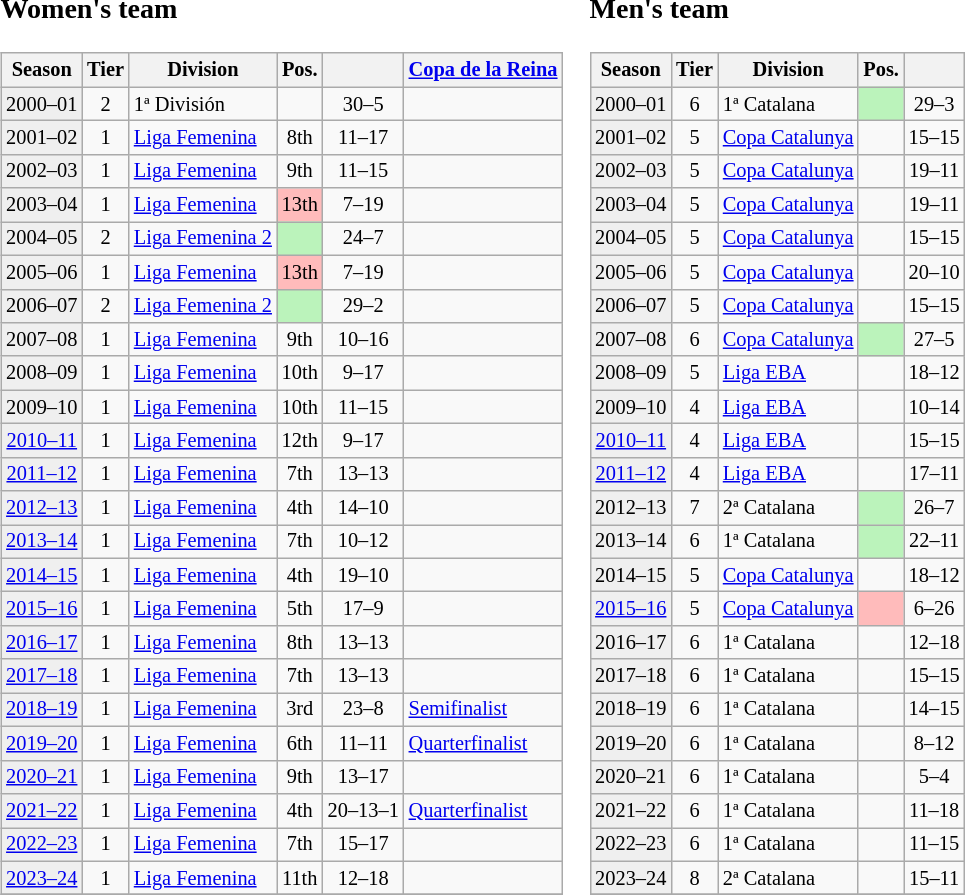<table>
<tr>
<td valign=top width=0%><br><h3>Women's team</h3><table class="wikitable" style="font-size:85%; text-align:center">
<tr>
<th>Season</th>
<th>Tier</th>
<th>Division</th>
<th>Pos.</th>
<th></th>
<th><a href='#'>Copa de la Reina</a></th>
</tr>
<tr>
<td style="background:#efefef;">2000–01</td>
<td>2</td>
<td align=left>1ª División</td>
<td></td>
<td>30–5</td>
<td></td>
</tr>
<tr>
<td style="background:#efefef;">2001–02</td>
<td>1</td>
<td align=left><a href='#'>Liga Femenina</a></td>
<td>8th</td>
<td>11–17</td>
<td></td>
</tr>
<tr>
<td style="background:#efefef;">2002–03</td>
<td>1</td>
<td align=left><a href='#'>Liga Femenina</a></td>
<td>9th</td>
<td>11–15</td>
<td></td>
</tr>
<tr>
<td style="background:#efefef;">2003–04</td>
<td>1</td>
<td align=left><a href='#'>Liga Femenina</a></td>
<td bgcolor=#FFBBBB>13th</td>
<td>7–19</td>
<td></td>
</tr>
<tr>
<td style="background:#efefef;">2004–05</td>
<td>2</td>
<td align=left><a href='#'>Liga Femenina 2</a></td>
<td bgcolor=#BBF3BB></td>
<td>24–7</td>
<td></td>
</tr>
<tr>
<td style="background:#efefef;">2005–06</td>
<td>1</td>
<td align=left><a href='#'>Liga Femenina</a></td>
<td bgcolor=#FFBBBB>13th</td>
<td>7–19</td>
<td></td>
</tr>
<tr>
<td style="background:#efefef;">2006–07</td>
<td>2</td>
<td align=left><a href='#'>Liga Femenina 2</a></td>
<td bgcolor=#BBF3BB></td>
<td>29–2</td>
<td></td>
</tr>
<tr>
<td style="background:#efefef;">2007–08</td>
<td>1</td>
<td align=left><a href='#'>Liga Femenina</a></td>
<td>9th</td>
<td>10–16</td>
<td></td>
</tr>
<tr>
<td style="background:#efefef;">2008–09</td>
<td>1</td>
<td align=left><a href='#'>Liga Femenina</a></td>
<td>10th</td>
<td>9–17</td>
<td></td>
</tr>
<tr>
<td style="background:#efefef;">2009–10</td>
<td>1</td>
<td align=left><a href='#'>Liga Femenina</a></td>
<td>10th</td>
<td>11–15</td>
<td></td>
</tr>
<tr>
<td style="background:#efefef;"><a href='#'>2010–11</a></td>
<td>1</td>
<td align=left><a href='#'>Liga Femenina</a></td>
<td>12th</td>
<td>9–17</td>
<td></td>
</tr>
<tr>
<td style="background:#efefef;"><a href='#'>2011–12</a></td>
<td>1</td>
<td align=left><a href='#'>Liga Femenina</a></td>
<td>7th</td>
<td>13–13</td>
<td></td>
</tr>
<tr>
<td style="background:#efefef;"><a href='#'>2012–13</a></td>
<td>1</td>
<td align=left><a href='#'>Liga Femenina</a></td>
<td>4th</td>
<td>14–10</td>
<td></td>
</tr>
<tr>
<td style="background:#efefef;"><a href='#'>2013–14</a></td>
<td>1</td>
<td align=left><a href='#'>Liga Femenina</a></td>
<td>7th</td>
<td>10–12</td>
<td></td>
</tr>
<tr>
<td style="background:#efefef;"><a href='#'>2014–15</a></td>
<td>1</td>
<td align=left><a href='#'>Liga Femenina</a></td>
<td>4th</td>
<td>19–10</td>
<td></td>
</tr>
<tr>
<td style="background:#efefef;"><a href='#'>2015–16</a></td>
<td>1</td>
<td align=left><a href='#'>Liga Femenina</a></td>
<td>5th</td>
<td>17–9</td>
<td></td>
</tr>
<tr>
<td style="background:#efefef;"><a href='#'>2016–17</a></td>
<td>1</td>
<td align=left><a href='#'>Liga Femenina</a></td>
<td>8th</td>
<td>13–13</td>
<td></td>
</tr>
<tr>
<td style="background:#efefef;"><a href='#'>2017–18</a></td>
<td>1</td>
<td align=left><a href='#'>Liga Femenina</a></td>
<td>7th</td>
<td>13–13</td>
<td></td>
</tr>
<tr>
<td style="background:#efefef;"><a href='#'>2018–19</a></td>
<td>1</td>
<td align=left><a href='#'>Liga Femenina</a></td>
<td>3rd</td>
<td>23–8</td>
<td align=left><a href='#'>Semifinalist</a></td>
</tr>
<tr>
<td style="background:#efefef;"><a href='#'>2019–20</a></td>
<td>1</td>
<td align=left><a href='#'>Liga Femenina</a></td>
<td>6th</td>
<td>11–11</td>
<td align=left><a href='#'>Quarterfinalist</a></td>
</tr>
<tr>
<td style="background:#efefef;"><a href='#'>2020–21</a></td>
<td>1</td>
<td align=left><a href='#'>Liga Femenina</a></td>
<td>9th</td>
<td>13–17</td>
<td></td>
</tr>
<tr>
<td style="background:#efefef;"><a href='#'>2021–22</a></td>
<td>1</td>
<td align=left><a href='#'>Liga Femenina</a></td>
<td>4th</td>
<td>20–13–1</td>
<td align=left><a href='#'>Quarterfinalist</a></td>
</tr>
<tr>
<td style="background:#efefef;"><a href='#'>2022–23</a></td>
<td>1</td>
<td align=left><a href='#'>Liga Femenina</a></td>
<td>7th</td>
<td>15–17</td>
<td></td>
</tr>
<tr>
<td style="background:#efefef;"><a href='#'>2023–24</a></td>
<td>1</td>
<td align=left><a href='#'>Liga Femenina</a></td>
<td>11th</td>
<td>12–18</td>
<td></td>
</tr>
<tr>
</tr>
</table>
</td>
<td valign=top width=0%><br><h3>Men's team</h3><table class="wikitable" style="font-size:85%; text-align:center">
<tr>
<th>Season</th>
<th>Tier</th>
<th>Division</th>
<th>Pos.</th>
<th></th>
</tr>
<tr>
<td bgcolor=#efefef>2000–01</td>
<td>6</td>
<td align=left>1ª Catalana</td>
<td bgcolor=#BBF3BB></td>
<td>29–3</td>
</tr>
<tr>
<td bgcolor=#efefef>2001–02</td>
<td>5</td>
<td align=left><a href='#'>Copa Catalunya</a></td>
<td></td>
<td>15–15</td>
</tr>
<tr>
<td bgcolor=#efefef>2002–03</td>
<td>5</td>
<td align=left><a href='#'>Copa Catalunya</a></td>
<td></td>
<td>19–11</td>
</tr>
<tr>
<td bgcolor=#efefef>2003–04</td>
<td>5</td>
<td align=left><a href='#'>Copa Catalunya</a></td>
<td></td>
<td>19–11</td>
</tr>
<tr>
<td bgcolor=#efefef>2004–05</td>
<td>5</td>
<td align=left><a href='#'>Copa Catalunya</a></td>
<td></td>
<td>15–15</td>
</tr>
<tr>
<td bgcolor=#efefef>2005–06</td>
<td>5</td>
<td align=left><a href='#'>Copa Catalunya</a></td>
<td></td>
<td>20–10</td>
</tr>
<tr>
<td bgcolor=#efefef>2006–07</td>
<td>5</td>
<td align=left><a href='#'>Copa Catalunya</a></td>
<td></td>
<td>15–15</td>
</tr>
<tr>
<td bgcolor=#efefef>2007–08</td>
<td>6</td>
<td align=left><a href='#'>Copa Catalunya</a></td>
<td bgcolor=#BBF3BB></td>
<td>27–5</td>
</tr>
<tr>
<td bgcolor=#efefef>2008–09</td>
<td>5</td>
<td align=left><a href='#'>Liga EBA</a></td>
<td></td>
<td>18–12</td>
</tr>
<tr>
<td bgcolor=#efefef>2009–10</td>
<td>4</td>
<td align=left><a href='#'>Liga EBA</a></td>
<td></td>
<td>10–14</td>
</tr>
<tr>
<td bgcolor=#efefef><a href='#'>2010–11</a></td>
<td>4</td>
<td align=left><a href='#'>Liga EBA</a></td>
<td></td>
<td>15–15</td>
</tr>
<tr>
<td bgcolor=#efefef><a href='#'>2011–12</a></td>
<td>4</td>
<td align=left><a href='#'>Liga EBA</a></td>
<td></td>
<td>17–11</td>
</tr>
<tr>
<td bgcolor=#efefef>2012–13</td>
<td>7</td>
<td align=left>2ª Catalana</td>
<td bgcolor=#BBF3BB></td>
<td>26–7</td>
</tr>
<tr>
<td bgcolor=#efefef>2013–14</td>
<td>6</td>
<td align=left>1ª Catalana</td>
<td bgcolor=#BBF3BB></td>
<td>22–11</td>
</tr>
<tr>
<td bgcolor=#efefef>2014–15</td>
<td>5</td>
<td align=left><a href='#'>Copa Catalunya</a></td>
<td></td>
<td>18–12</td>
</tr>
<tr>
<td bgcolor=#efefef><a href='#'>2015–16</a></td>
<td>5</td>
<td align=left><a href='#'>Copa Catalunya</a></td>
<td bgcolor=#FFBBBB></td>
<td>6–26</td>
</tr>
<tr>
<td bgcolor=#efefef>2016–17</td>
<td>6</td>
<td align=left>1ª Catalana</td>
<td></td>
<td>12–18</td>
</tr>
<tr>
<td bgcolor=#efefef>2017–18</td>
<td>6</td>
<td align=left>1ª Catalana</td>
<td></td>
<td>15–15</td>
</tr>
<tr>
<td bgcolor=#efefef>2018–19</td>
<td>6</td>
<td align=left>1ª Catalana</td>
<td></td>
<td>14–15</td>
</tr>
<tr>
<td bgcolor=#efefef>2019–20</td>
<td>6</td>
<td align=left>1ª Catalana</td>
<td></td>
<td>8–12</td>
</tr>
<tr>
<td bgcolor=#efefef>2020–21</td>
<td>6</td>
<td align=left>1ª Catalana</td>
<td></td>
<td>5–4</td>
</tr>
<tr>
<td bgcolor=#efefef>2021–22</td>
<td>6</td>
<td align=left>1ª Catalana</td>
<td></td>
<td>11–18</td>
</tr>
<tr>
<td bgcolor=#efefef>2022–23</td>
<td>6</td>
<td align=left>1ª Catalana</td>
<td></td>
<td>11–15</td>
</tr>
<tr>
<td bgcolor=#efefef>2023–24</td>
<td>8</td>
<td align=left>2ª Catalana</td>
<td></td>
<td>15–11</td>
</tr>
<tr>
</tr>
</table>
</td>
</tr>
</table>
